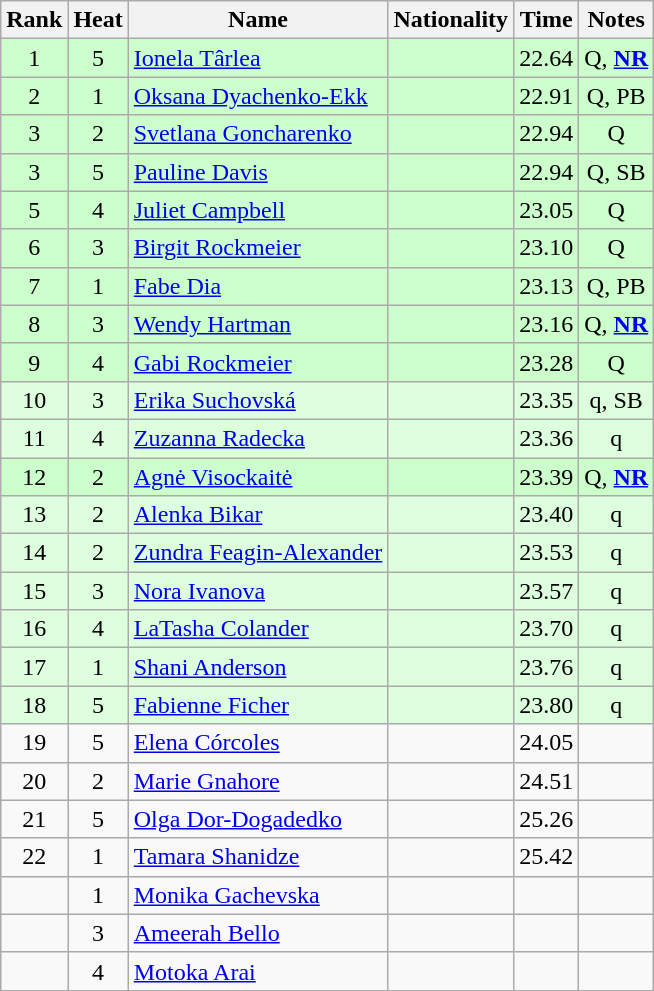<table class="wikitable sortable" style="text-align:center">
<tr>
<th>Rank</th>
<th>Heat</th>
<th>Name</th>
<th>Nationality</th>
<th>Time</th>
<th>Notes</th>
</tr>
<tr bgcolor=ccffcc>
<td>1</td>
<td>5</td>
<td align="left"><a href='#'>Ionela Târlea</a></td>
<td align=left></td>
<td>22.64</td>
<td>Q, <strong><a href='#'>NR</a></strong></td>
</tr>
<tr bgcolor=ccffcc>
<td>2</td>
<td>1</td>
<td align="left"><a href='#'>Oksana Dyachenko-Ekk</a></td>
<td align=left></td>
<td>22.91</td>
<td>Q, PB</td>
</tr>
<tr bgcolor=ccffcc>
<td>3</td>
<td>2</td>
<td align="left"><a href='#'>Svetlana Goncharenko</a></td>
<td align=left></td>
<td>22.94</td>
<td>Q</td>
</tr>
<tr bgcolor=ccffcc>
<td>3</td>
<td>5</td>
<td align="left"><a href='#'>Pauline Davis</a></td>
<td align=left></td>
<td>22.94</td>
<td>Q, SB</td>
</tr>
<tr bgcolor=ccffcc>
<td>5</td>
<td>4</td>
<td align="left"><a href='#'>Juliet Campbell</a></td>
<td align=left></td>
<td>23.05</td>
<td>Q</td>
</tr>
<tr bgcolor=ccffcc>
<td>6</td>
<td>3</td>
<td align="left"><a href='#'>Birgit Rockmeier</a></td>
<td align=left></td>
<td>23.10</td>
<td>Q</td>
</tr>
<tr bgcolor=ccffcc>
<td>7</td>
<td>1</td>
<td align="left"><a href='#'>Fabe Dia</a></td>
<td align=left></td>
<td>23.13</td>
<td>Q, PB</td>
</tr>
<tr bgcolor=ccffcc>
<td>8</td>
<td>3</td>
<td align="left"><a href='#'>Wendy Hartman</a></td>
<td align=left></td>
<td>23.16</td>
<td>Q, <strong><a href='#'>NR</a></strong></td>
</tr>
<tr bgcolor=ccffcc>
<td>9</td>
<td>4</td>
<td align="left"><a href='#'>Gabi Rockmeier</a></td>
<td align=left></td>
<td>23.28</td>
<td>Q</td>
</tr>
<tr bgcolor=ddffdd>
<td>10</td>
<td>3</td>
<td align="left"><a href='#'>Erika Suchovská</a></td>
<td align=left></td>
<td>23.35</td>
<td>q, SB</td>
</tr>
<tr bgcolor=ddffdd>
<td>11</td>
<td>4</td>
<td align="left"><a href='#'>Zuzanna Radecka</a></td>
<td align=left></td>
<td>23.36</td>
<td>q</td>
</tr>
<tr bgcolor=ccffcc>
<td>12</td>
<td>2</td>
<td align="left"><a href='#'>Agnė Visockaitė</a></td>
<td align=left></td>
<td>23.39</td>
<td>Q, <strong><a href='#'>NR</a></strong></td>
</tr>
<tr bgcolor=ddffdd>
<td>13</td>
<td>2</td>
<td align="left"><a href='#'>Alenka Bikar</a></td>
<td align=left></td>
<td>23.40</td>
<td>q</td>
</tr>
<tr bgcolor=ddffdd>
<td>14</td>
<td>2</td>
<td align="left"><a href='#'>Zundra Feagin-Alexander</a></td>
<td align=left></td>
<td>23.53</td>
<td>q</td>
</tr>
<tr bgcolor=ddffdd>
<td>15</td>
<td>3</td>
<td align="left"><a href='#'>Nora Ivanova</a></td>
<td align=left></td>
<td>23.57</td>
<td>q</td>
</tr>
<tr bgcolor=ddffdd>
<td>16</td>
<td>4</td>
<td align="left"><a href='#'>LaTasha Colander</a></td>
<td align=left></td>
<td>23.70</td>
<td>q</td>
</tr>
<tr bgcolor=ddffdd>
<td>17</td>
<td>1</td>
<td align="left"><a href='#'>Shani Anderson</a></td>
<td align=left></td>
<td>23.76</td>
<td>q</td>
</tr>
<tr bgcolor=ddffdd>
<td>18</td>
<td>5</td>
<td align="left"><a href='#'>Fabienne Ficher</a></td>
<td align=left></td>
<td>23.80</td>
<td>q</td>
</tr>
<tr>
<td>19</td>
<td>5</td>
<td align="left"><a href='#'>Elena Córcoles</a></td>
<td align=left></td>
<td>24.05</td>
<td></td>
</tr>
<tr>
<td>20</td>
<td>2</td>
<td align="left"><a href='#'>Marie Gnahore</a></td>
<td align=left></td>
<td>24.51</td>
<td></td>
</tr>
<tr>
<td>21</td>
<td>5</td>
<td align="left"><a href='#'>Olga Dor-Dogadedko</a></td>
<td align=left></td>
<td>25.26</td>
<td></td>
</tr>
<tr>
<td>22</td>
<td>1</td>
<td align="left"><a href='#'>Tamara Shanidze</a></td>
<td align=left></td>
<td>25.42</td>
<td></td>
</tr>
<tr>
<td></td>
<td>1</td>
<td align="left"><a href='#'>Monika Gachevska</a></td>
<td align=left></td>
<td></td>
<td></td>
</tr>
<tr>
<td></td>
<td>3</td>
<td align="left"><a href='#'>Ameerah Bello</a></td>
<td align=left></td>
<td></td>
<td></td>
</tr>
<tr>
<td></td>
<td>4</td>
<td align="left"><a href='#'>Motoka Arai</a></td>
<td align=left></td>
<td></td>
<td></td>
</tr>
</table>
